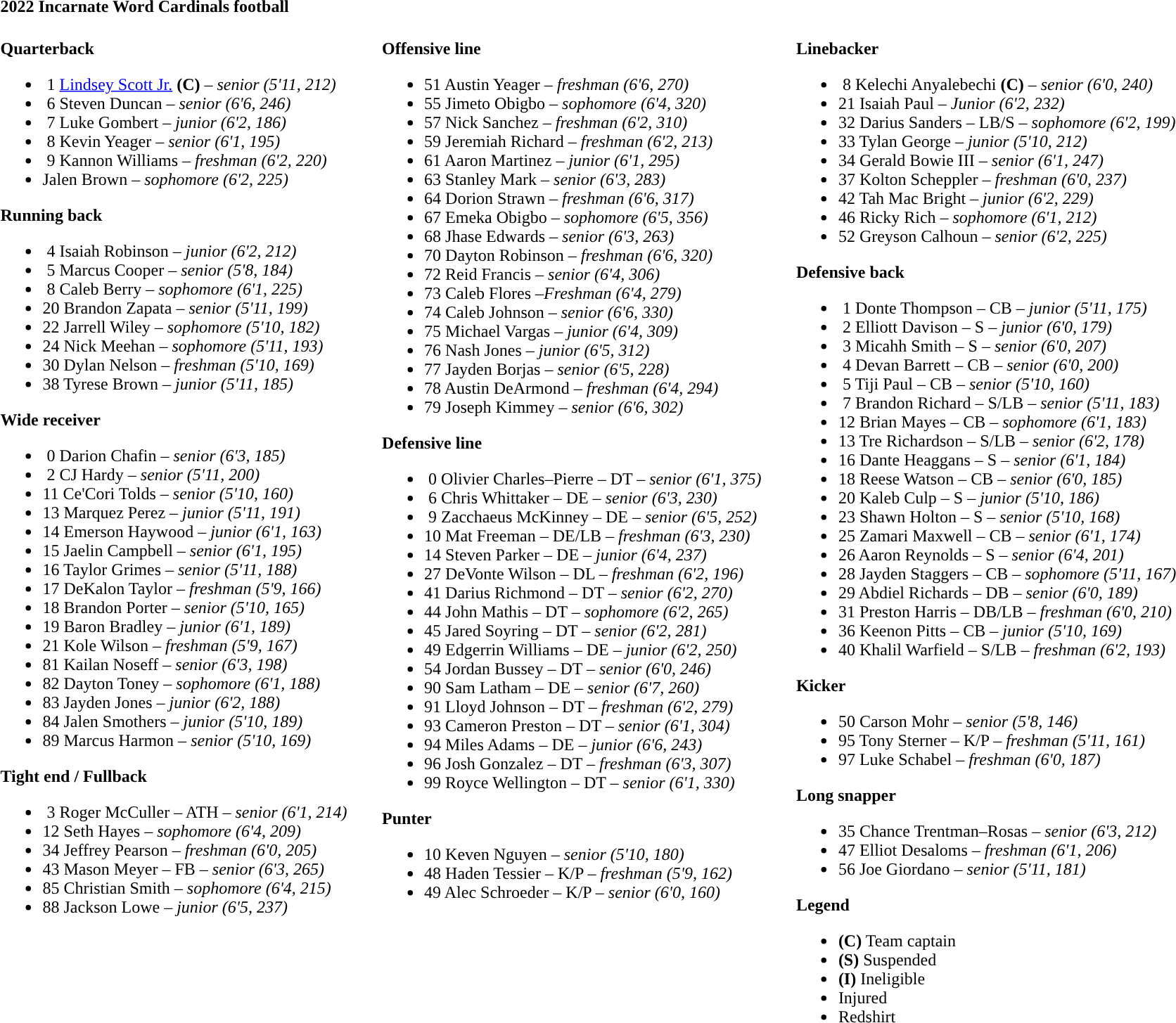<table class="toccolours" style="text-align: left;">
<tr>
<td colspan=11><strong>2022 Incarnate Word Cardinals football</strong></td>
</tr>
<tr>
<td valign="top"><br><strong>Quarterback</strong><ul><li> 1  <a href='#'>Lindsey Scott Jr.</a> <strong>(C)</strong> – <em> senior (5'11, 212)</em></li><li> 6  Steven Duncan – <em> senior (6'6, 246)</em></li><li> 7  Luke Gombert – <em>junior (6'2, 186)</em></li><li> 8  Kevin Yeager – <em>senior (6'1, 195)</em></li><li> 9  Kannon Williams – <em> freshman (6'2, 220)</em></li><li>Jalen Brown – <em> sophomore (6'2, 225)</em></li></ul><strong>Running back</strong><ul><li> 4  Isaiah Robinson – <em>junior (6'2, 212)</em></li><li> 5  Marcus Cooper – <em> senior (5'8, 184)</em></li><li> 8  Caleb Berry – <em>sophomore (6'1, 225)</em></li><li>20  Brandon Zapata – <em>senior (5'11, 199)</em></li><li>22  Jarrell Wiley – <em>sophomore (5'10, 182)</em></li><li>24  Nick Meehan – <em>sophomore (5'11, 193)</em></li><li>30  Dylan Nelson – <em>freshman (5'10, 169)</em></li><li>38  Tyrese Brown – <em>junior (5'11, 185)</em></li></ul><strong>Wide receiver</strong><ul><li> 0  Darion Chafin – <em> senior (6'3, 185)</em></li><li> 2  CJ Hardy – <em>senior (5'11, 200)</em></li><li>11  Ce'Cori Tolds – <em> senior (5'10, 160)</em></li><li>13  Marquez Perez – <em> junior (5'11, 191)</em></li><li>14  Emerson Haywood – <em>junior (6'1, 163)</em></li><li>15  Jaelin Campbell – <em> senior (6'1, 195)</em></li><li>16  Taylor Grimes – <em>senior (5'11, 188)</em></li><li>17  DeKalon Taylor – <em>freshman (5'9, 166)</em></li><li>18  Brandon Porter – <em> senior (5'10, 165)</em></li><li>19  Baron Bradley – <em>junior (6'1, 189)</em></li><li>21  Kole Wilson – <em>freshman (5'9, 167)</em></li><li>81  Kailan Noseff – <em> senior (6'3, 198)</em></li><li>82  Dayton Toney – <em> sophomore (6'1, 188)</em></li><li>83  Jayden Jones – <em>junior (6'2, 188)</em></li><li>84  Jalen Smothers – <em>junior (5'10, 189)</em></li><li>89  Marcus Harmon – <em>senior (5'10, 169)</em></li></ul><strong>Tight end / Fullback</strong><ul><li> 3  Roger McCuller – ATH – <em> senior (6'1, 214)</em></li><li>12  Seth Hayes – <em> sophomore (6'4, 209)</em></li><li>34  Jeffrey Pearson – <em>freshman (6'0, 205)</em></li><li>43  Mason Meyer – FB – <em>senior (6'3, 265)</em></li><li>85  Christian Smith – <em>sophomore (6'4, 215)</em></li><li>88  Jackson Lowe – <em> junior (6'5, 237)</em></li></ul></td>
<td width="25"> </td>
<td valign="top"><br><strong>Offensive line</strong><ul><li>51  Austin Yeager – <em>freshman (6'6, 270)</em></li><li>55  Jimeto Obigbo – <em>sophomore (6'4, 320)</em></li><li>57  Nick Sanchez – <em>freshman (6'2, 310)</em></li><li>59  Jeremiah Richard – <em>freshman (6'2, 213)</em></li><li>61  Aaron Martinez – <em>junior (6'1, 295)</em></li><li>63  Stanley Mark – <em>senior (6'3, 283)</em></li><li>64  Dorion Strawn – <em> freshman (6'6, 317)</em></li><li>67  Emeka Obigbo – <em>sophomore (6'5, 356)</em></li><li>68  Jhase Edwards – <em>senior (6'3, 263)</em></li><li>70  Dayton Robinson – <em> freshman (6'6, 320)</em></li><li>72  Reid Francis – <em>senior (6'4, 306)</em></li><li>73  Caleb Flores –<em>Freshman (6'4, 279)</em></li><li>74  Caleb Johnson – <em> senior (6'6, 330)</em></li><li>75  Michael Vargas – <em>junior (6'4, 309)</em></li><li>76  Nash Jones – <em>junior (6'5, 312)</em></li><li>77  Jayden Borjas – <em>senior (6'5, 228)</em></li><li>78  Austin DeArmond – <em>freshman (6'4, 294)</em></li><li>79  Joseph Kimmey – <em>senior (6'6, 302)</em></li></ul><strong>Defensive line</strong><ul><li> 0  Olivier Charles–Pierre – DT – <em> senior (6'1, 375)</em></li><li> 6  Chris Whittaker – DE – <em> senior (6'3, 230)</em></li><li> 9  Zacchaeus McKinney – DE – <em> senior (6'5, 252)</em></li><li>10  Mat Freeman – DE/LB – <em>freshman (6'3, 230)</em></li><li>14  Steven Parker – DE – <em> junior (6'4, 237)</em></li><li>27  DeVonte Wilson – DL – <em> freshman (6'2, 196)</em></li><li>41  Darius Richmond – DT – <em>senior (6'2, 270)</em></li><li>44  John Mathis – DT – <em> sophomore (6'2, 265)</em></li><li>45  Jared Soyring – DT – <em> senior (6'2, 281)</em></li><li>49  Edgerrin Williams – DE – <em>junior (6'2, 250)</em></li><li>54  Jordan Bussey – DT – <em>senior (6'0, 246)</em></li><li>90  Sam Latham – DE – <em>senior (6'7, 260)</em></li><li>91  Lloyd Johnson – DT – <em>freshman (6'2, 279)</em></li><li>93  Cameron Preston – DT – <em> senior (6'1, 304)</em></li><li>94  Miles Adams – DE – <em> junior (6'6, 243)</em></li><li>96  Josh Gonzalez – DT – <em> freshman (6'3, 307)</em></li><li>99  Royce Wellington – DT – <em> senior (6'1, 330)</em></li></ul><strong>Punter</strong><ul><li>10  Keven Nguyen – <em> senior (5'10, 180)</em></li><li>48  Haden Tessier – K/P – <em>freshman (5'9, 162)</em></li><li>49  Alec Schroeder – K/P – <em> senior (6'0, 160)</em></li></ul></td>
<td width="25"> </td>
<td valign="top"><br><strong>Linebacker</strong><ul><li> 8  Kelechi Anyalebechi <strong>(C)</strong> – <em> senior (6'0, 240)</em></li><li>21  Isaiah Paul – <em>  Junior (6'2, 232)</em></li><li>32  Darius Sanders – LB/S – <em>sophomore (6'2, 199)</em></li><li>33  Tylan George – <em>junior (5'10, 212)</em></li><li>34  Gerald Bowie III – <em> senior (6'1, 247)</em></li><li>37  Kolton Scheppler – <em>freshman (6'0, 237)</em></li><li>42  Tah Mac Bright – <em>junior (6'2, 229)</em></li><li>46  Ricky Rich – <em> sophomore (6'1, 212)</em></li><li>52  Greyson Calhoun – <em> senior (6'2, 225)</em></li></ul><strong>Defensive back</strong><ul><li> 1  Donte Thompson – CB – <em>junior (5'11, 175)</em></li><li> 2  Elliott Davison – S – <em>junior (6'0, 179)</em></li><li> 3  Micahh Smith – S – <em> senior (6'0, 207)</em></li><li> 4  Devan Barrett – CB – <em> senior (6'0, 200)</em></li><li> 5  Tiji Paul – CB – <em>senior (5'10, 160)</em></li><li> 7  Brandon Richard – S/LB – <em>senior (5'11, 183)</em></li><li>12  Brian Mayes – CB – <em>sophomore (6'1, 183)</em></li><li>13  Tre Richardson – S/LB – <em>senior (6'2, 178)</em></li><li>16  Dante Heaggans – S – <em>senior (6'1, 184)</em></li><li>18  Reese Watson – CB – <em>senior (6'0, 185)</em></li><li>20  Kaleb Culp – S – <em>junior (5'10, 186)</em></li><li>23  Shawn Holton – S – <em>senior (5'10, 168)</em></li><li>25  Zamari Maxwell – CB – <em> senior (6'1, 174)</em></li><li>26  Aaron Reynolds – S – <em> senior (6'4, 201)</em></li><li>28  Jayden Staggers – CB – <em>sophomore (5'11, 167)</em></li><li>29  Abdiel Richards – DB – <em> senior (6'0, 189)</em></li><li>31  Preston Harris – DB/LB – <em>freshman (6'0, 210)</em></li><li>36  Keenon Pitts – CB – <em>junior (5'10, 169)</em></li><li>40  Khalil Warfield – S/LB – <em> freshman (6'2, 193)</em></li></ul><strong>Kicker</strong><ul><li>50  Carson Mohr – <em>senior (5'8, 146)</em></li><li>95  Tony Sterner – K/P – <em>freshman (5'11, 161)</em></li><li>97  Luke Schabel – <em>freshman (6'0, 187)</em></li></ul><strong>Long snapper</strong><ul><li>35  Chance Trentman–Rosas – <em>senior (6'3, 212)</em></li><li>47  Elliot Desaloms – <em>freshman (6'1, 206)</em></li><li>56  Joe Giordano – <em> senior (5'11, 181)</em></li></ul><strong>Legend</strong><ul><li><strong>(C)</strong> Team captain</li><li><strong>(S)</strong> Suspended</li><li><strong>(I)</strong> Ineligible</li><li> Injured</li><li> Redshirt</li></ul></td>
</tr>
</table>
